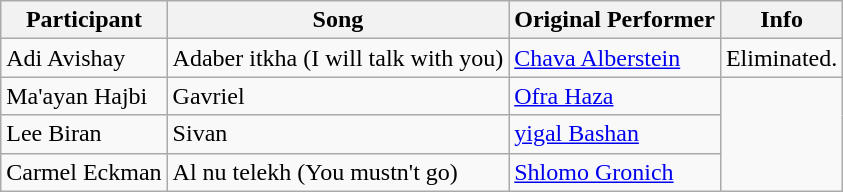<table class="wikitable">
<tr>
<th>Participant</th>
<th>Song</th>
<th>Original Performer</th>
<th>Info</th>
</tr>
<tr>
<td>Adi Avishay</td>
<td>Adaber itkha (I will talk with you)</td>
<td><a href='#'>Chava Alberstein</a></td>
<td>Eliminated.</td>
</tr>
<tr>
<td>Ma'ayan Hajbi</td>
<td>Gavriel</td>
<td><a href='#'>Ofra Haza</a></td>
</tr>
<tr>
<td>Lee Biran</td>
<td>Sivan</td>
<td><a href='#'>yigal Bashan</a></td>
</tr>
<tr>
<td>Carmel Eckman</td>
<td>Al nu telekh (You mustn't go)</td>
<td><a href='#'>Shlomo Gronich</a></td>
</tr>
</table>
